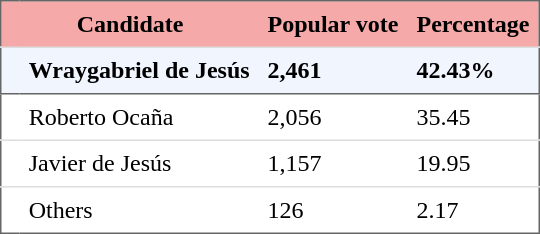<table style="border: 1px solid #666666; border-collapse: collapse" align="center" cellpadding="6">
<tr style="background-color: #F5A9A9">
<th colspan="2">Candidate</th>
<th>Popular vote</th>
<th>Percentage</th>
</tr>
<tr style="background-color: #F0F5FE">
<td style="border-top: 1px solid #DDDDDD"></td>
<td style="border-top: 1px solid #DDDDDD"><strong>Wraygabriel de Jesús</strong></td>
<td style="border-top: 1px solid #DDDDDD"><strong>2,461</strong></td>
<td style="border-top: 1px solid #DDDDDD"><strong>42.43%</strong></td>
</tr>
<tr>
<td style="border-top: 1px solid #666666"></td>
<td style="border-top: 1px solid #666666">Roberto Ocaña</td>
<td style="border-top: 1px solid #666666">2,056</td>
<td style="border-top: 1px solid #666666">35.45</td>
</tr>
<tr>
<td style="border-top: 1px solid #DDDDDD"></td>
<td style="border-top: 1px solid #DDDDDD">Javier de Jesús</td>
<td style="border-top: 1px solid #DDDDDD">1,157</td>
<td style="border-top: 1px solid #DDDDDD">19.95</td>
</tr>
<tr>
<td style="border-top: 1px solid #DDDDDD"></td>
<td style="border-top: 1px solid #DDDDDD">Others</td>
<td style="border-top: 1px solid #DDDDDD">126</td>
<td style="border-top: 1px solid #DDDDDD">2.17</td>
</tr>
</table>
